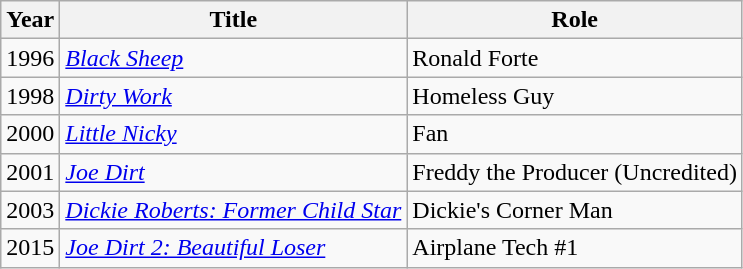<table class="wikitable">
<tr>
<th>Year</th>
<th>Title</th>
<th>Role</th>
</tr>
<tr>
<td>1996</td>
<td><em><a href='#'>Black Sheep</a></em></td>
<td>Ronald Forte</td>
</tr>
<tr>
<td>1998</td>
<td><em><a href='#'>Dirty Work</a></em></td>
<td>Homeless Guy</td>
</tr>
<tr>
<td>2000</td>
<td><em><a href='#'>Little Nicky</a></em></td>
<td>Fan</td>
</tr>
<tr>
<td>2001</td>
<td><em><a href='#'>Joe Dirt</a></em></td>
<td>Freddy the Producer (Uncredited)</td>
</tr>
<tr>
<td>2003</td>
<td><em><a href='#'>Dickie Roberts: Former Child Star</a></em></td>
<td>Dickie's Corner Man</td>
</tr>
<tr>
<td>2015</td>
<td><em><a href='#'>Joe Dirt 2: Beautiful Loser</a></em></td>
<td>Airplane Tech #1</td>
</tr>
</table>
